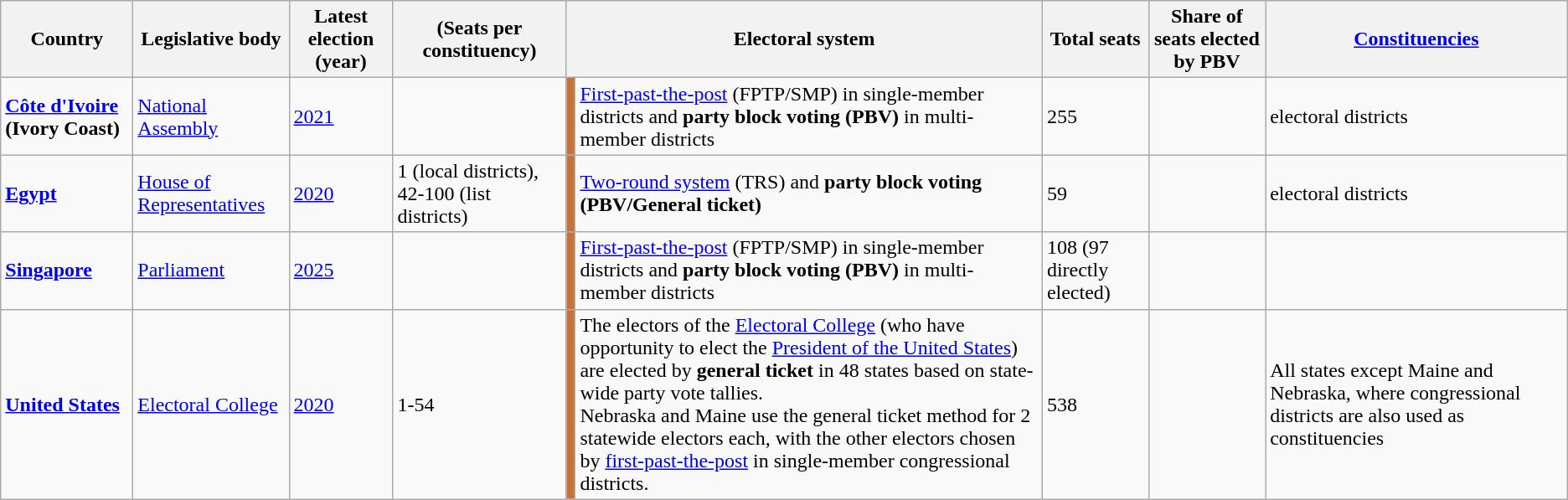<table class="wikitable sortable">
<tr>
<th>Country</th>
<th>Legislative body</th>
<th>Latest election (year)</th>
<th>(Seats per<br>constituency)</th>
<th colspan="2">Electoral system</th>
<th>Total seats</th>
<th>Share of seats elected by PBV</th>
<th><a href='#'>Constituencies</a></th>
</tr>
<tr>
<td><strong> <a href='#'>Côte d'Ivoire</a> (Ivory Coast)</strong></td>
<td><a href='#'>National Assembly</a></td>
<td><a href='#'>2021</a></td>
<td></td>
<td style="background:#C87137"></td>
<td><a href='#'>First-past-the-post</a> (FPTP/SMP) in single-member districts and <strong>party block voting (PBV)</strong> in multi-member districts</td>
<td>255</td>
<td></td>
<td>electoral districts</td>
</tr>
<tr>
<td><strong> <a href='#'>Egypt</a></strong></td>
<td><a href='#'>House of Representatives</a></td>
<td><a href='#'>2020</a></td>
<td>1 (local districts), 42-100 (list districts)</td>
<td style="background:#C87137"></td>
<td><a href='#'>Two-round system</a> (TRS) and <strong>party block voting (PBV/General ticket)</strong></td>
<td>59</td>
<td></td>
<td>electoral districts</td>
</tr>
<tr>
<td><strong> <a href='#'>Singapore</a></strong></td>
<td><a href='#'>Parliament</a></td>
<td><a href='#'>2025</a></td>
<td></td>
<td style="background:#C87137"></td>
<td><a href='#'>First-past-the-post</a> (FPTP/SMP) in single-member districts and <strong>party block voting (PBV)</strong> in multi-member districts</td>
<td>108 (97 directly elected)</td>
<td></td>
<td></td>
</tr>
<tr>
<td><strong> <a href='#'>United States</a></strong></td>
<td><strong></strong> <a href='#'>Electoral College</a></td>
<td><a href='#'>2020</a></td>
<td>1-54</td>
<td style="background:#C87137"></td>
<td>The electors of the <a href='#'>Electoral College</a> (who have opportunity to elect the <a href='#'>President of the United States</a>) are elected by <strong>general ticket</strong> in 48 states based on state-wide party vote tallies.<br>Nebraska and Maine use the general ticket method for 2 statewide electors each, with the other electors chosen by <a href='#'>first-past-the-post</a> in single-member congressional districts.</td>
<td>538</td>
<td></td>
<td>All states except Maine and Nebraska, where congressional districts are also used as constituencies</td>
</tr>
</table>
